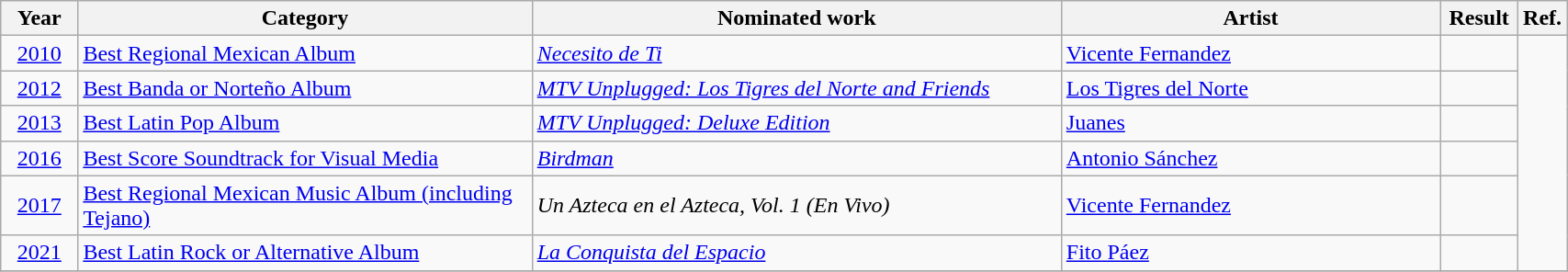<table class="wikitable" style="width:90%;">
<tr>
<th width=5%>Year</th>
<th style="width:30%;">Category</th>
<th style="width:35%;">Nominated work</th>
<th style="width:25%;">Artist</th>
<th style="width:15%;">Result</th>
<th style="width:5%;">Ref.</th>
</tr>
<tr>
<td style="text-align:center;"><a href='#'>2010</a></td>
<td><a href='#'>Best Regional Mexican Album</a></td>
<td><em><a href='#'>Necesito de Ti</a></em> </td>
<td><a href='#'>Vicente Fernandez</a></td>
<td></td>
<td rowspan="6"></td>
</tr>
<tr>
<td style="text-align:center;"><a href='#'>2012</a></td>
<td><a href='#'>Best Banda or Norteño Album</a></td>
<td><em><a href='#'>MTV Unplugged: Los Tigres del Norte and Friends</a></em> </td>
<td><a href='#'>Los Tigres del Norte</a></td>
<td></td>
</tr>
<tr>
<td style="text-align:center;"><a href='#'>2013</a></td>
<td><a href='#'>Best Latin Pop Album</a></td>
<td><em><a href='#'>MTV Unplugged: Deluxe Edition</a></em> </td>
<td><a href='#'>Juanes</a></td>
<td></td>
</tr>
<tr>
<td style="text-align:center;"><a href='#'>2016</a></td>
<td><a href='#'>Best Score Soundtrack for Visual Media</a></td>
<td><em><a href='#'>Birdman</a></em> </td>
<td><a href='#'>Antonio Sánchez</a></td>
<td></td>
</tr>
<tr>
<td style="text-align:center;"><a href='#'>2017</a></td>
<td><a href='#'>Best Regional Mexican Music Album (including Tejano)</a></td>
<td><em>Un Azteca en el Azteca, Vol. 1 (En Vivo)</em> </td>
<td><a href='#'>Vicente Fernandez</a></td>
<td></td>
</tr>
<tr>
<td style="text-align:center;"><a href='#'>2021</a></td>
<td><a href='#'>Best Latin Rock or Alternative Album</a></td>
<td><em><a href='#'>La Conquista del Espacio</a></em> </td>
<td><a href='#'>Fito Páez</a></td>
<td></td>
</tr>
<tr>
</tr>
</table>
